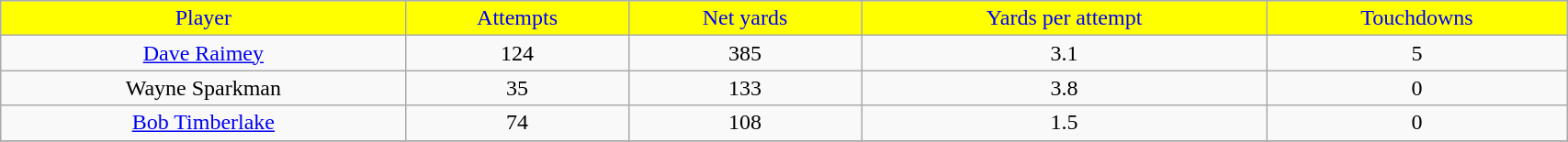<table class="wikitable" width="90%">
<tr align="center"  style="background:yellow;color:blue;">
<td>Player</td>
<td>Attempts</td>
<td>Net yards</td>
<td>Yards per attempt</td>
<td>Touchdowns</td>
</tr>
<tr align="center" bgcolor="">
<td><a href='#'>Dave Raimey</a></td>
<td>124</td>
<td>385</td>
<td>3.1</td>
<td>5</td>
</tr>
<tr align="center" bgcolor="">
<td>Wayne Sparkman</td>
<td>35</td>
<td>133</td>
<td>3.8</td>
<td>0</td>
</tr>
<tr align="center" bgcolor="">
<td><a href='#'>Bob Timberlake</a></td>
<td>74</td>
<td>108</td>
<td>1.5</td>
<td>0</td>
</tr>
<tr>
</tr>
</table>
